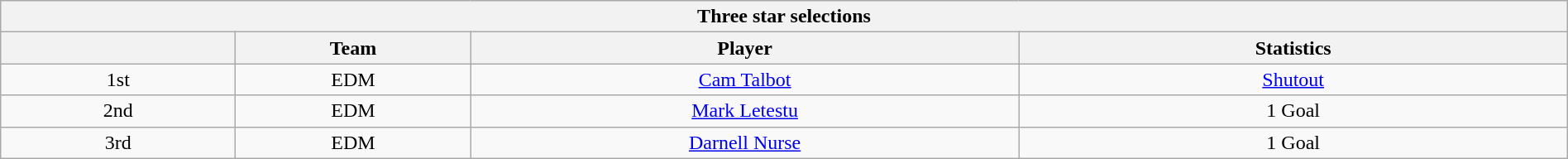<table class="wikitable" style="width:100%;text-align: center;">
<tr>
<th colspan=4>Three star selections</th>
</tr>
<tr>
<th style="width:15%;"></th>
<th style="width:15%;">Team</th>
<th style="width:35%;">Player</th>
<th style="width:35%;">Statistics</th>
</tr>
<tr>
<td>1st</td>
<td>EDM</td>
<td><a href='#'>Cam Talbot</a></td>
<td><a href='#'>Shutout</a></td>
</tr>
<tr>
<td>2nd</td>
<td>EDM</td>
<td><a href='#'>Mark Letestu</a></td>
<td>1 Goal</td>
</tr>
<tr>
<td>3rd</td>
<td>EDM</td>
<td><a href='#'>Darnell Nurse</a></td>
<td>1 Goal</td>
</tr>
</table>
